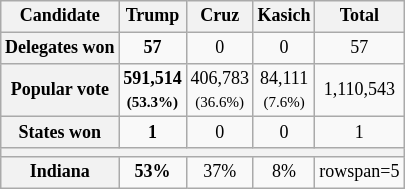<table class="wikitable" style="font-size:12px; text-align: center;">
<tr>
<th>Candidate</th>
<th>Trump</th>
<th>Cruz</th>
<th>Kasich</th>
<th>Total</th>
</tr>
<tr>
<th>Delegates won</th>
<td><strong>57</strong> </td>
<td> 0</td>
<td> 0</td>
<td>57 </td>
</tr>
<tr>
<th>Popular vote</th>
<td><strong>591,514 <br> <small>(53.3%)</small></strong></td>
<td> 406,783 <br> <small>(36.6%)</small></td>
<td> 84,111 <br> <small>(7.6%)</small></td>
<td>1,110,543 </td>
</tr>
<tr>
<th>States won</th>
<td><strong>1</strong></td>
<td> 0</td>
<td> 0</td>
<td>1</td>
</tr>
<tr>
<th colspan="5"></th>
</tr>
<tr>
<th>Indiana</th>
<td><strong>53%</strong></td>
<td>37%</td>
<td>8%</td>
<td>rowspan=5 </td>
</tr>
</table>
